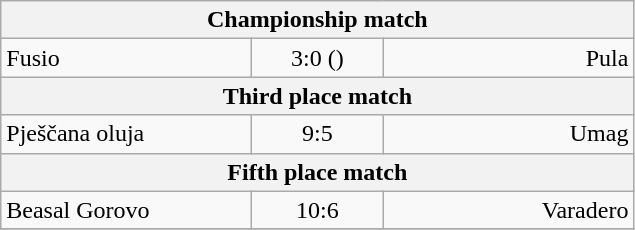<table class="wikitable">
<tr>
<th colspan=3>Championship match</th>
</tr>
<tr>
<td width="160px">Fusio</td>
<td width="80px" align=center>3:0 ()</td>
<td width="160px" align=right>Pula</td>
</tr>
<tr>
<th colspan=3>Third place match</th>
</tr>
<tr>
<td>Pješčana oluja</td>
<td align=center>9:5</td>
<td align=right>Umag</td>
</tr>
<tr>
<th colspan=3>Fifth place match</th>
</tr>
<tr>
<td>Beasal Gorovo</td>
<td align=center>10:6</td>
<td align=right>Varadero</td>
</tr>
<tr>
</tr>
</table>
